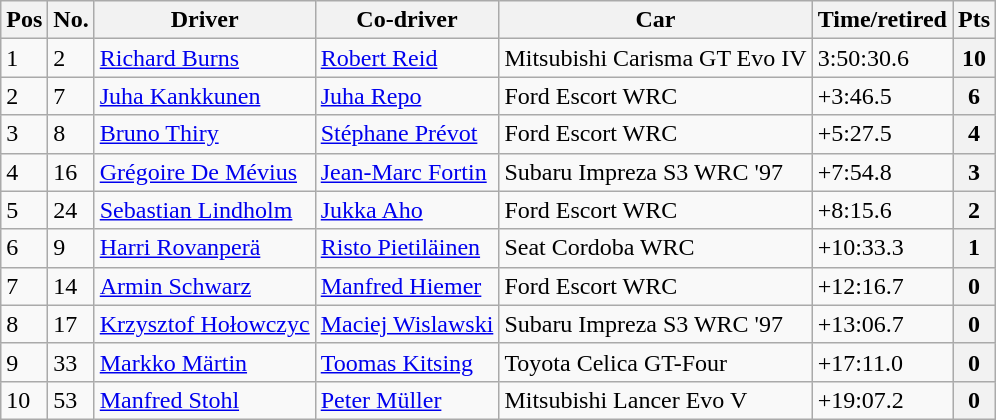<table class="wikitable">
<tr>
<th>Pos</th>
<th>No.</th>
<th>Driver</th>
<th>Co-driver</th>
<th>Car</th>
<th>Time/retired</th>
<th>Pts</th>
</tr>
<tr>
<td>1</td>
<td>2</td>
<td> <a href='#'>Richard Burns</a></td>
<td> <a href='#'>Robert Reid</a></td>
<td>Mitsubishi Carisma GT Evo IV</td>
<td>3:50:30.6</td>
<th>10</th>
</tr>
<tr>
<td>2</td>
<td>7</td>
<td> <a href='#'>Juha Kankkunen</a></td>
<td> <a href='#'>Juha Repo</a></td>
<td>Ford Escort WRC</td>
<td>+3:46.5</td>
<th>6</th>
</tr>
<tr>
<td>3</td>
<td>8</td>
<td> <a href='#'>Bruno Thiry</a></td>
<td> <a href='#'>Stéphane Prévot</a></td>
<td>Ford Escort WRC</td>
<td>+5:27.5</td>
<th>4</th>
</tr>
<tr>
<td>4</td>
<td>16</td>
<td> <a href='#'>Grégoire De Mévius</a></td>
<td> <a href='#'>Jean-Marc Fortin</a></td>
<td>Subaru Impreza S3 WRC '97</td>
<td>+7:54.8</td>
<th>3</th>
</tr>
<tr>
<td>5</td>
<td>24</td>
<td> <a href='#'>Sebastian Lindholm</a></td>
<td> <a href='#'>Jukka Aho</a></td>
<td>Ford Escort WRC</td>
<td>+8:15.6</td>
<th>2</th>
</tr>
<tr>
<td>6</td>
<td>9</td>
<td> <a href='#'>Harri Rovanperä</a></td>
<td> <a href='#'>Risto Pietiläinen</a></td>
<td>Seat Cordoba WRC</td>
<td>+10:33.3</td>
<th>1</th>
</tr>
<tr>
<td>7</td>
<td>14</td>
<td> <a href='#'>Armin Schwarz</a></td>
<td> <a href='#'>Manfred Hiemer</a></td>
<td>Ford Escort WRC</td>
<td>+12:16.7</td>
<th>0</th>
</tr>
<tr>
<td>8</td>
<td>17</td>
<td> <a href='#'>Krzysztof Hołowczyc</a></td>
<td> <a href='#'>Maciej Wislawski</a></td>
<td>Subaru Impreza S3 WRC '97</td>
<td>+13:06.7</td>
<th>0</th>
</tr>
<tr>
<td>9</td>
<td>33</td>
<td> <a href='#'>Markko Märtin</a></td>
<td> <a href='#'>Toomas Kitsing</a></td>
<td>Toyota Celica GT-Four</td>
<td>+17:11.0</td>
<th>0</th>
</tr>
<tr>
<td>10</td>
<td>53</td>
<td> <a href='#'>Manfred Stohl</a></td>
<td> <a href='#'>Peter Müller</a></td>
<td>Mitsubishi Lancer Evo V</td>
<td>+19:07.2</td>
<th>0</th>
</tr>
</table>
